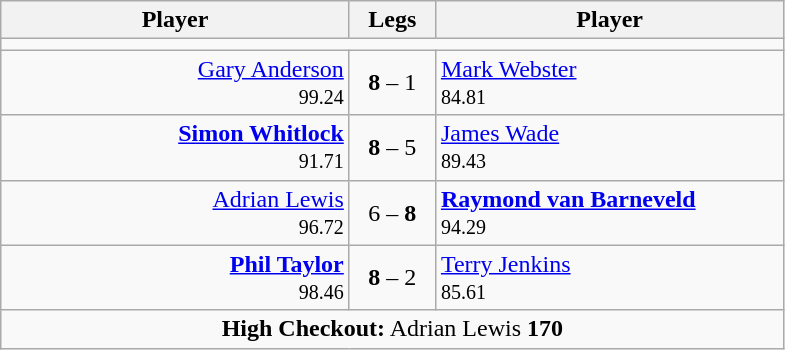<table class=wikitable style="text-align:center">
<tr>
<th width=225>Player</th>
<th width=50>Legs</th>
<th width=225>Player</th>
</tr>
<tr align=center>
<td colspan="3"></td>
</tr>
<tr align=left>
<td align=right><a href='#'>Gary Anderson</a>  <br> <small><span>99.24</span></small></td>
<td align=center><strong>8</strong> – 1</td>
<td> <a href='#'>Mark Webster</a> <br> <small><span>84.81</span></small></td>
</tr>
<tr align=left>
<td align=right><strong><a href='#'>Simon Whitlock</a></strong>  <br> <small><span>91.71</span></small></td>
<td align=center><strong>8</strong> – 5</td>
<td> <a href='#'>James Wade</a> <br> <small><span>89.43</span></small></td>
</tr>
<tr align=left>
<td align=right><a href='#'>Adrian Lewis</a>  <br> <small><span>96.72</span></small></td>
<td align=center>6 – <strong>8</strong></td>
<td> <strong><a href='#'>Raymond van Barneveld</a></strong> <br> <small><span>94.29</span></small></td>
</tr>
<tr align=left>
<td align=right><strong><a href='#'>Phil Taylor</a></strong>  <br> <small><span>98.46</span></small></td>
<td align=center><strong>8</strong> – 2</td>
<td> <a href='#'>Terry Jenkins</a> <br> <small><span>85.61</span></small></td>
</tr>
<tr align=center>
<td colspan="3"><strong>High Checkout:</strong> Adrian Lewis <strong>170</strong></td>
</tr>
</table>
